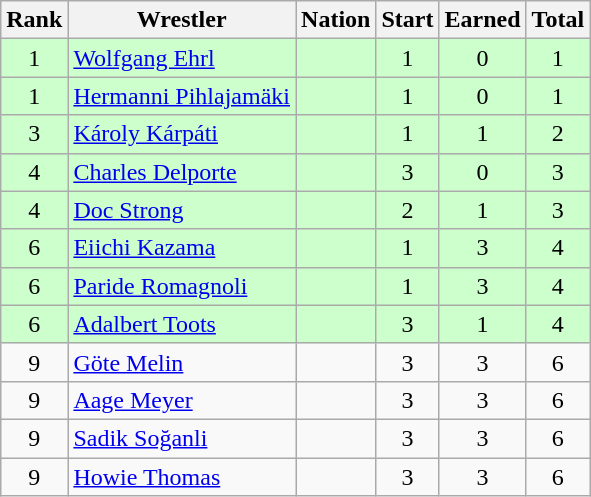<table class="wikitable sortable" style="text-align:center;">
<tr>
<th>Rank</th>
<th>Wrestler</th>
<th>Nation</th>
<th>Start</th>
<th>Earned</th>
<th>Total</th>
</tr>
<tr style="background:#cfc;">
<td>1</td>
<td align=left><a href='#'>Wolfgang Ehrl</a></td>
<td align=left></td>
<td>1</td>
<td>0</td>
<td>1</td>
</tr>
<tr style="background:#cfc;">
<td>1</td>
<td align=left><a href='#'>Hermanni Pihlajamäki</a></td>
<td align=left></td>
<td>1</td>
<td>0</td>
<td>1</td>
</tr>
<tr style="background:#cfc;">
<td>3</td>
<td align=left><a href='#'>Károly Kárpáti</a></td>
<td align=left></td>
<td>1</td>
<td>1</td>
<td>2</td>
</tr>
<tr style="background:#cfc;">
<td>4</td>
<td align=left><a href='#'>Charles Delporte</a></td>
<td align=left></td>
<td>3</td>
<td>0</td>
<td>3</td>
</tr>
<tr style="background:#cfc;">
<td>4</td>
<td align=left><a href='#'>Doc Strong</a></td>
<td align=left></td>
<td>2</td>
<td>1</td>
<td>3</td>
</tr>
<tr style="background:#cfc;">
<td>6</td>
<td align=left><a href='#'>Eiichi Kazama</a></td>
<td align=left></td>
<td>1</td>
<td>3</td>
<td>4</td>
</tr>
<tr style="background:#cfc;">
<td>6</td>
<td align=left><a href='#'>Paride Romagnoli</a></td>
<td align=left></td>
<td>1</td>
<td>3</td>
<td>4</td>
</tr>
<tr style="background:#cfc;">
<td>6</td>
<td align=left><a href='#'>Adalbert Toots</a></td>
<td align=left></td>
<td>3</td>
<td>1</td>
<td>4</td>
</tr>
<tr>
<td>9</td>
<td align=left><a href='#'>Göte Melin</a></td>
<td align=left></td>
<td>3</td>
<td>3</td>
<td>6</td>
</tr>
<tr>
<td>9</td>
<td align=left><a href='#'>Aage Meyer</a></td>
<td align=left></td>
<td>3</td>
<td>3</td>
<td>6</td>
</tr>
<tr>
<td>9</td>
<td align=left><a href='#'>Sadik Soğanli</a></td>
<td align=left></td>
<td>3</td>
<td>3</td>
<td>6</td>
</tr>
<tr>
<td>9</td>
<td align=left><a href='#'>Howie Thomas</a></td>
<td align=left></td>
<td>3</td>
<td>3</td>
<td>6</td>
</tr>
</table>
